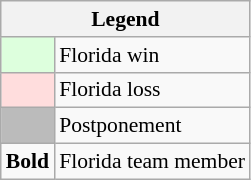<table class="wikitable" style="font-size:90%">
<tr>
<th colspan="2">Legend</th>
</tr>
<tr>
<td bgcolor="#ddffdd"> </td>
<td>Florida win</td>
</tr>
<tr>
<td bgcolor="#ffdddd"> </td>
<td>Florida loss</td>
</tr>
<tr>
<td bgcolor="#bbbbbb"> </td>
<td>Postponement</td>
</tr>
<tr>
<td><strong>Bold</strong></td>
<td>Florida team member</td>
</tr>
</table>
